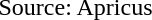<table style="float: right; margin: auto;">
<tr>
<td><br>Source: Apricus</td>
</tr>
</table>
